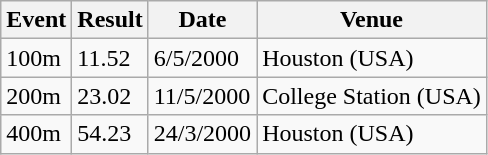<table class="wikitable">
<tr>
<th>Event</th>
<th>Result</th>
<th>Date</th>
<th>Venue</th>
</tr>
<tr>
<td>100m</td>
<td>11.52</td>
<td>6/5/2000</td>
<td>Houston (USA)</td>
</tr>
<tr>
<td>200m</td>
<td>23.02</td>
<td>11/5/2000</td>
<td>College Station (USA)</td>
</tr>
<tr>
<td>400m</td>
<td>54.23</td>
<td>24/3/2000</td>
<td>Houston (USA)</td>
</tr>
</table>
